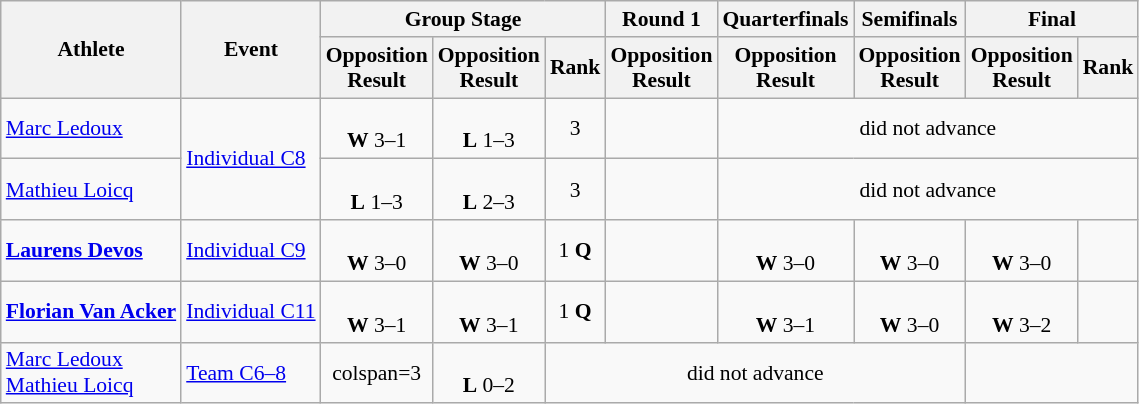<table class=wikitable style="font-size:90%">
<tr>
<th rowspan="2">Athlete</th>
<th rowspan="2">Event</th>
<th colspan="3">Group Stage</th>
<th>Round 1</th>
<th>Quarterfinals</th>
<th>Semifinals</th>
<th colspan="2">Final</th>
</tr>
<tr>
<th>Opposition<br>Result</th>
<th>Opposition<br>Result</th>
<th>Rank</th>
<th>Opposition<br>Result</th>
<th>Opposition<br>Result</th>
<th>Opposition<br>Result</th>
<th>Opposition<br>Result</th>
<th>Rank</th>
</tr>
<tr align=center>
<td align=left><a href='#'>Marc Ledoux</a></td>
<td align="left" rowspan=2><a href='#'>Individual C8</a></td>
<td><br><strong>W</strong> 3–1</td>
<td><br><strong>L</strong> 1–3</td>
<td>3</td>
<td></td>
<td colspan=4>did not advance</td>
</tr>
<tr align=center>
<td align=left><a href='#'>Mathieu Loicq</a></td>
<td><br><strong>L</strong> 1–3</td>
<td><br><strong>L</strong> 2–3</td>
<td>3</td>
<td></td>
<td colspan=4>did not advance</td>
</tr>
<tr align=center>
<td align=left><strong><a href='#'>Laurens Devos</a></strong></td>
<td align="left"><a href='#'>Individual C9</a></td>
<td><br><strong>W</strong> 3–0</td>
<td><br><strong>W</strong> 3–0</td>
<td>1 <strong>Q</strong></td>
<td></td>
<td><br><strong>W</strong> 3–0</td>
<td><br><strong>W</strong> 3–0</td>
<td><br><strong>W</strong> 3–0</td>
<td></td>
</tr>
<tr align=center>
<td align=left><strong><a href='#'>Florian Van Acker</a></strong></td>
<td align="left"><a href='#'>Individual C11</a></td>
<td><br><strong>W</strong> 3–1</td>
<td><br><strong>W</strong> 3–1</td>
<td>1 <strong>Q</strong></td>
<td></td>
<td><br><strong>W</strong> 3–1</td>
<td><br><strong>W</strong> 3–0</td>
<td><br><strong>W</strong> 3–2</td>
<td></td>
</tr>
<tr align=center>
<td align=left><a href='#'>Marc Ledoux</a><br><a href='#'>Mathieu Loicq</a></td>
<td align="left"><a href='#'>Team C6–8</a></td>
<td>colspan=3</td>
<td><br><strong>L</strong> 0–2</td>
<td colspan=4>did not advance</td>
</tr>
</table>
